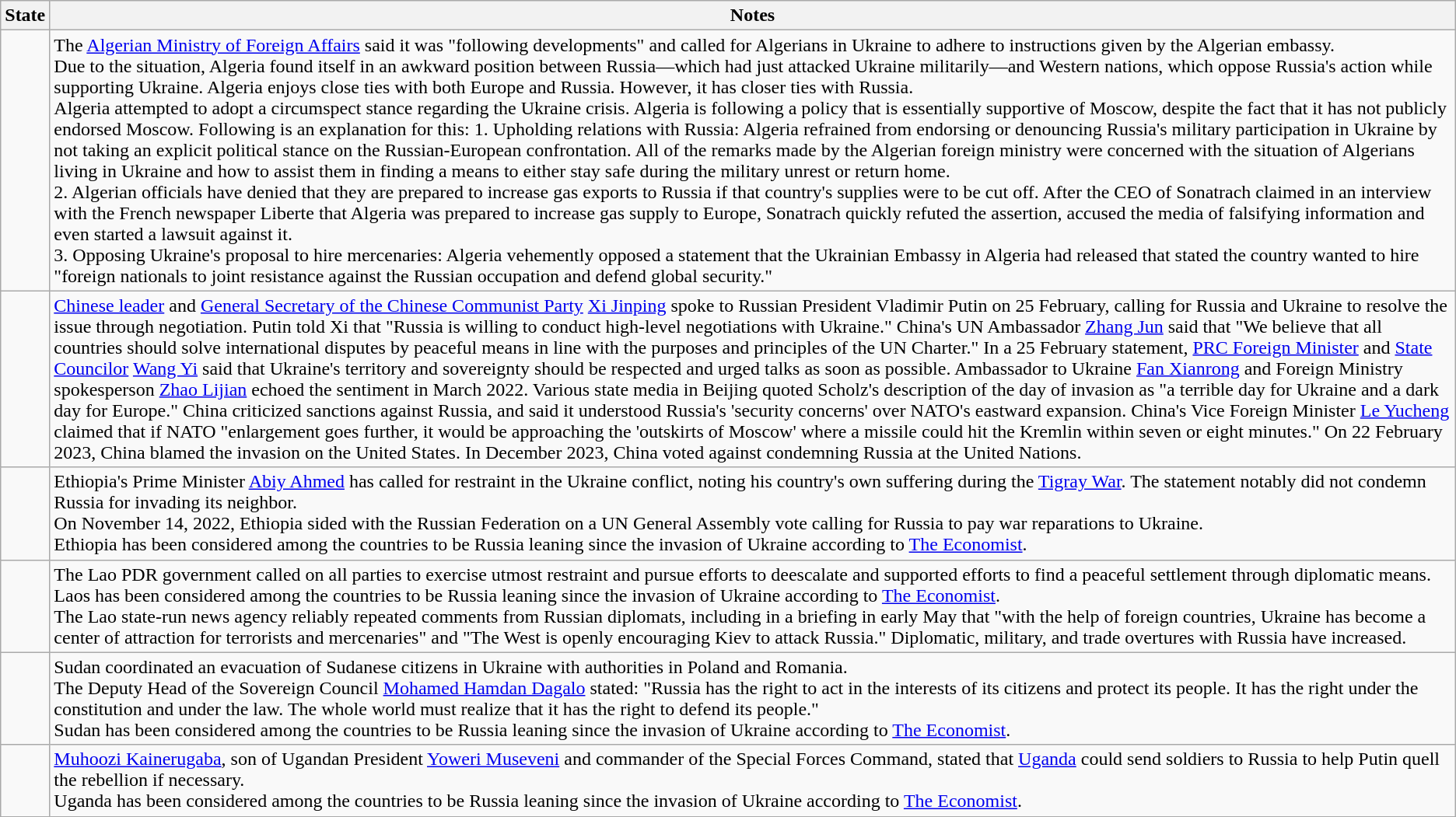<table class="wikitable">
<tr>
<th>State</th>
<th>Notes</th>
</tr>
<tr>
<td></td>
<td>The <a href='#'>Algerian Ministry of Foreign Affairs</a> said it was "following developments" and called for Algerians in Ukraine to adhere to instructions given by the Algerian embassy.<br>Due to the situation, Algeria found itself in an awkward position between Russia—which had just attacked Ukraine militarily—and Western nations, which oppose Russia's action while supporting Ukraine. Algeria enjoys close ties with both Europe and Russia. However, it has closer ties with Russia.<br>Algeria attempted to adopt a circumspect stance regarding the Ukraine crisis. Algeria is following a policy that is essentially supportive of Moscow, despite the fact that it has not publicly endorsed Moscow. Following is an explanation for this:

1. Upholding relations with Russia: Algeria refrained from endorsing or denouncing Russia's military participation in Ukraine by not taking an explicit political stance on the Russian-European confrontation. All of the remarks made by the Algerian foreign ministry were concerned with the situation of Algerians living in Ukraine and how to assist them in finding a means to either stay safe during the military unrest or return home.<br>2. Algerian officials have denied that they are prepared to increase gas exports to Russia if that country's supplies were to be cut off. After the CEO of Sonatrach claimed in an interview with the French newspaper Liberte that Algeria was prepared to increase gas supply to Europe, Sonatrach quickly refuted the assertion, accused the media of falsifying information and even started a lawsuit against it.<br>3. Opposing Ukraine's proposal to hire mercenaries: Algeria vehemently opposed a statement that the Ukrainian Embassy in Algeria had released that stated the country wanted to hire "foreign nationals to joint resistance against the Russian occupation and defend global security."
</td>
</tr>
<tr>
<td></td>
<td><a href='#'>Chinese leader</a> and <a href='#'>General Secretary of the Chinese Communist Party</a> <a href='#'>Xi Jinping</a> spoke to Russian President Vladimir Putin on 25 February, calling for Russia and Ukraine to resolve the issue through negotiation. Putin told Xi that "Russia is willing to conduct high-level negotiations with Ukraine." China's UN Ambassador <a href='#'>Zhang Jun</a> said that "We believe that all countries should solve international disputes by peaceful means in line with the purposes and principles of the UN Charter." In a 25 February statement, <a href='#'>PRC Foreign Minister</a> and <a href='#'>State Councilor</a> <a href='#'>Wang Yi</a> said that Ukraine's territory and sovereignty should be respected and urged talks as soon as possible. Ambassador to Ukraine <a href='#'>Fan Xianrong</a> and Foreign Ministry spokesperson <a href='#'>Zhao Lijian</a> echoed the sentiment in March 2022. Various state media in Beijing quoted Scholz's description of the day of invasion as "a terrible day for Ukraine and a dark day for Europe." China criticized sanctions against Russia, and said it understood Russia's 'security concerns' over NATO's eastward expansion. China's Vice Foreign Minister <a href='#'>Le Yucheng</a> claimed that if NATO "enlargement goes further, it would be approaching the 'outskirts of Moscow' where a missile could hit the Kremlin within seven or eight minutes." On 22 February 2023, China blamed the invasion on the United States. In December 2023, China voted against condemning Russia at the United Nations.</td>
</tr>
<tr>
<td></td>
<td>Ethiopia's Prime Minister <a href='#'>Abiy Ahmed</a> has called for restraint in the Ukraine conflict, noting his country's own suffering during the <a href='#'>Tigray War</a>. The statement notably did not condemn Russia for invading its neighbor.<br>On November 14, 2022, Ethiopia sided with the Russian Federation on a UN General Assembly vote calling for Russia to pay war reparations to Ukraine.<br>Ethiopia has been considered among the countries to be Russia leaning since the invasion of Ukraine according to <a href='#'>The Economist</a>.</td>
</tr>
<tr>
<td></td>
<td>The Lao PDR government called on all parties to exercise utmost restraint and pursue efforts to deescalate and supported efforts to find a peaceful settlement through diplomatic means.<br>Laos has been considered among the countries to be Russia leaning since the invasion of Ukraine according to <a href='#'>The Economist</a>.<br>The Lao state-run news agency reliably repeated comments from Russian diplomats, including in a briefing in early May that "with the help of foreign countries, Ukraine has become a center of attraction for terrorists and mercenaries" and "The West is openly encouraging Kiev to attack Russia." Diplomatic, military, and trade overtures with Russia have increased.</td>
</tr>
<tr>
<td></td>
<td>Sudan coordinated an evacuation of Sudanese citizens in Ukraine with authorities in Poland and Romania.<br>The Deputy Head of the Sovereign Council <a href='#'>Mohamed Hamdan Dagalo</a> stated: "Russia has the right to act in the interests of its citizens and protect its people. It has the right under the constitution and under the law. The whole world must realize that it has the right to defend its people."<br>Sudan has been considered among the countries to be Russia leaning since the invasion of Ukraine according to <a href='#'>The Economist</a>.</td>
</tr>
<tr>
<td></td>
<td><a href='#'>Muhoozi Kainerugaba</a>, son of Ugandan President <a href='#'>Yoweri Museveni</a> and commander of the Special Forces Command, stated that <a href='#'>Uganda</a> could send soldiers to Russia to help Putin quell the rebellion if necessary.<br>Uganda has been considered among the countries to be Russia leaning since the invasion of Ukraine according to <a href='#'>The Economist</a>.</td>
</tr>
</table>
